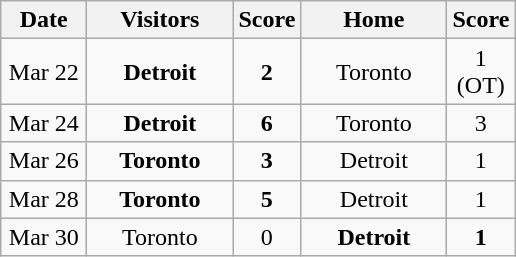<table class="wikitable">
<tr>
<th width="50">Date</th>
<th width="90">Visitors</th>
<th width="25">Score</th>
<th width="90">Home</th>
<th width="25">Score</th>
</tr>
<tr align="center">
<td>Mar 22</td>
<td><strong>Detroit</strong></td>
<td align="center"><strong>2</strong></td>
<td>Toronto</td>
<td align="center">1 (OT)</td>
</tr>
<tr align="center">
<td>Mar 24</td>
<td><strong>Detroit</strong></td>
<td align="center"><strong>6</strong></td>
<td>Toronto</td>
<td align="center">3</td>
</tr>
<tr align="center">
<td>Mar 26</td>
<td><strong>Toronto</strong></td>
<td align="center"><strong>3</strong></td>
<td>Detroit</td>
<td align="center">1</td>
</tr>
<tr align="center">
<td>Mar 28</td>
<td><strong>Toronto</strong></td>
<td align="center"><strong>5</strong></td>
<td>Detroit</td>
<td align="center">1</td>
</tr>
<tr align="center">
<td>Mar 30</td>
<td>Toronto</td>
<td align="center">0</td>
<td><strong>Detroit</strong></td>
<td align="center"><strong>1</strong></td>
</tr>
</table>
